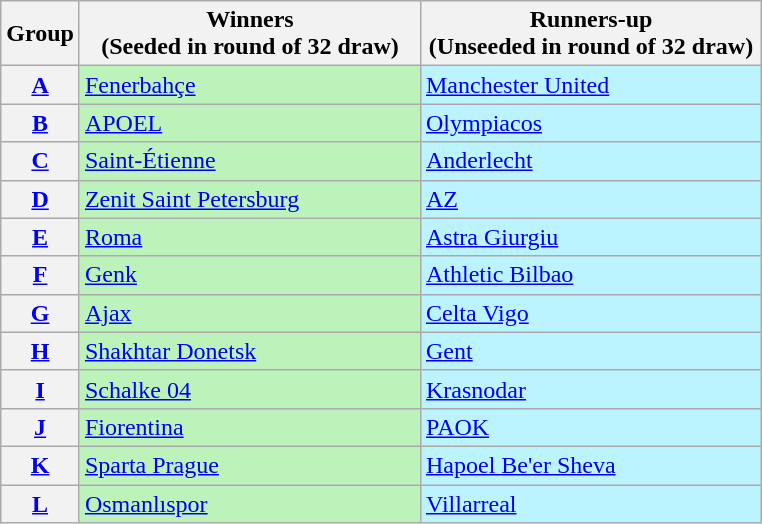<table class="wikitable">
<tr>
<th>Group</th>
<th width=220>Winners<br>(Seeded in round of 32 draw)</th>
<th width=220>Runners-up<br>(Unseeded in round of 32 draw)</th>
</tr>
<tr>
<th><a href='#'>A</a></th>
<td bgcolor=#BBF3BB> <a href='#'>Fenerbahçe</a></td>
<td bgcolor=#BBF3FF> <a href='#'>Manchester United</a></td>
</tr>
<tr>
<th><a href='#'>B</a></th>
<td bgcolor=#BBF3BB> <a href='#'>APOEL</a></td>
<td bgcolor=#BBF3FF> <a href='#'>Olympiacos</a></td>
</tr>
<tr>
<th><a href='#'>C</a></th>
<td bgcolor=#BBF3BB> <a href='#'>Saint-Étienne</a></td>
<td bgcolor=#BBF3FF> <a href='#'>Anderlecht</a></td>
</tr>
<tr>
<th><a href='#'>D</a></th>
<td bgcolor=#BBF3BB> <a href='#'>Zenit Saint Petersburg</a></td>
<td bgcolor=#BBF3FF> <a href='#'>AZ</a></td>
</tr>
<tr>
<th><a href='#'>E</a></th>
<td bgcolor=#BBF3BB> <a href='#'>Roma</a></td>
<td bgcolor=#BBF3FF> <a href='#'>Astra Giurgiu</a></td>
</tr>
<tr>
<th><a href='#'>F</a></th>
<td bgcolor=#BBF3BB> <a href='#'>Genk</a></td>
<td bgcolor=#BBF3FF> <a href='#'>Athletic Bilbao</a></td>
</tr>
<tr>
<th><a href='#'>G</a></th>
<td bgcolor=#BBF3BB> <a href='#'>Ajax</a></td>
<td bgcolor=#BBF3FF> <a href='#'>Celta Vigo</a></td>
</tr>
<tr>
<th><a href='#'>H</a></th>
<td bgcolor=#BBF3BB> <a href='#'>Shakhtar Donetsk</a></td>
<td bgcolor=#BBF3FF> <a href='#'>Gent</a></td>
</tr>
<tr>
<th><a href='#'>I</a></th>
<td bgcolor=#BBF3BB> <a href='#'>Schalke 04</a></td>
<td bgcolor=#BBF3FF> <a href='#'>Krasnodar</a></td>
</tr>
<tr>
<th><a href='#'>J</a></th>
<td bgcolor=#BBF3BB> <a href='#'>Fiorentina</a></td>
<td bgcolor=#BBF3FF> <a href='#'>PAOK</a></td>
</tr>
<tr>
<th><a href='#'>K</a></th>
<td bgcolor=#BBF3BB> <a href='#'>Sparta Prague</a></td>
<td bgcolor=#BBF3FF> <a href='#'>Hapoel Be'er Sheva</a></td>
</tr>
<tr>
<th><a href='#'>L</a></th>
<td bgcolor=#BBF3BB> <a href='#'>Osmanlıspor</a></td>
<td bgcolor=#BBF3FF> <a href='#'>Villarreal</a></td>
</tr>
</table>
